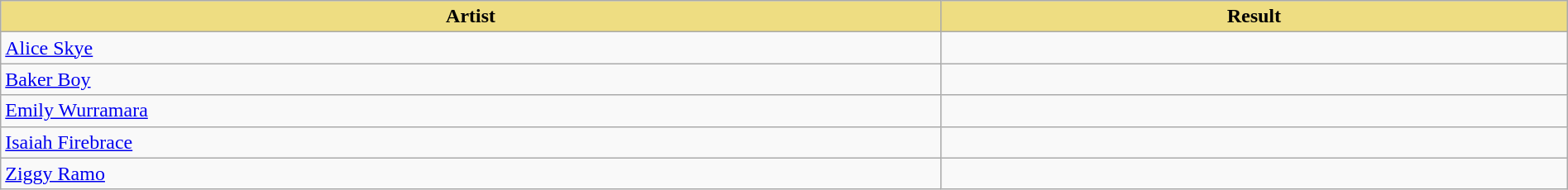<table class="wikitable" width=100%>
<tr>
<th style="width:15%;background:#EEDD82;">Artist</th>
<th style="width:10%;background:#EEDD82;">Result</th>
</tr>
<tr>
<td><a href='#'>Alice Skye</a></td>
<td></td>
</tr>
<tr>
<td><a href='#'>Baker Boy</a></td>
<td></td>
</tr>
<tr>
<td><a href='#'>Emily Wurramara</a></td>
<td></td>
</tr>
<tr>
<td><a href='#'>Isaiah Firebrace</a></td>
<td></td>
</tr>
<tr>
<td><a href='#'>Ziggy Ramo</a></td>
<td></td>
</tr>
</table>
